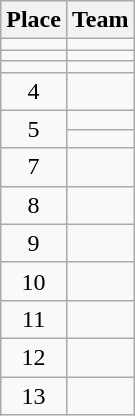<table class="wikitable">
<tr>
<th>Place</th>
<th>Team</th>
</tr>
<tr>
<td align=center></td>
<td></td>
</tr>
<tr>
<td align=center></td>
<td></td>
</tr>
<tr>
<td align=center></td>
<td></td>
</tr>
<tr>
<td align=center>4</td>
<td></td>
</tr>
<tr>
<td rowspan="2" align=center>5</td>
<td></td>
</tr>
<tr>
<td></td>
</tr>
<tr>
<td align=center>7</td>
<td></td>
</tr>
<tr>
<td align=center>8</td>
<td></td>
</tr>
<tr>
<td align=center>9</td>
<td></td>
</tr>
<tr>
<td align=center>10</td>
<td></td>
</tr>
<tr>
<td align=center>11</td>
<td></td>
</tr>
<tr>
<td align=center>12</td>
<td></td>
</tr>
<tr>
<td align=center>13</td>
<td></td>
</tr>
</table>
